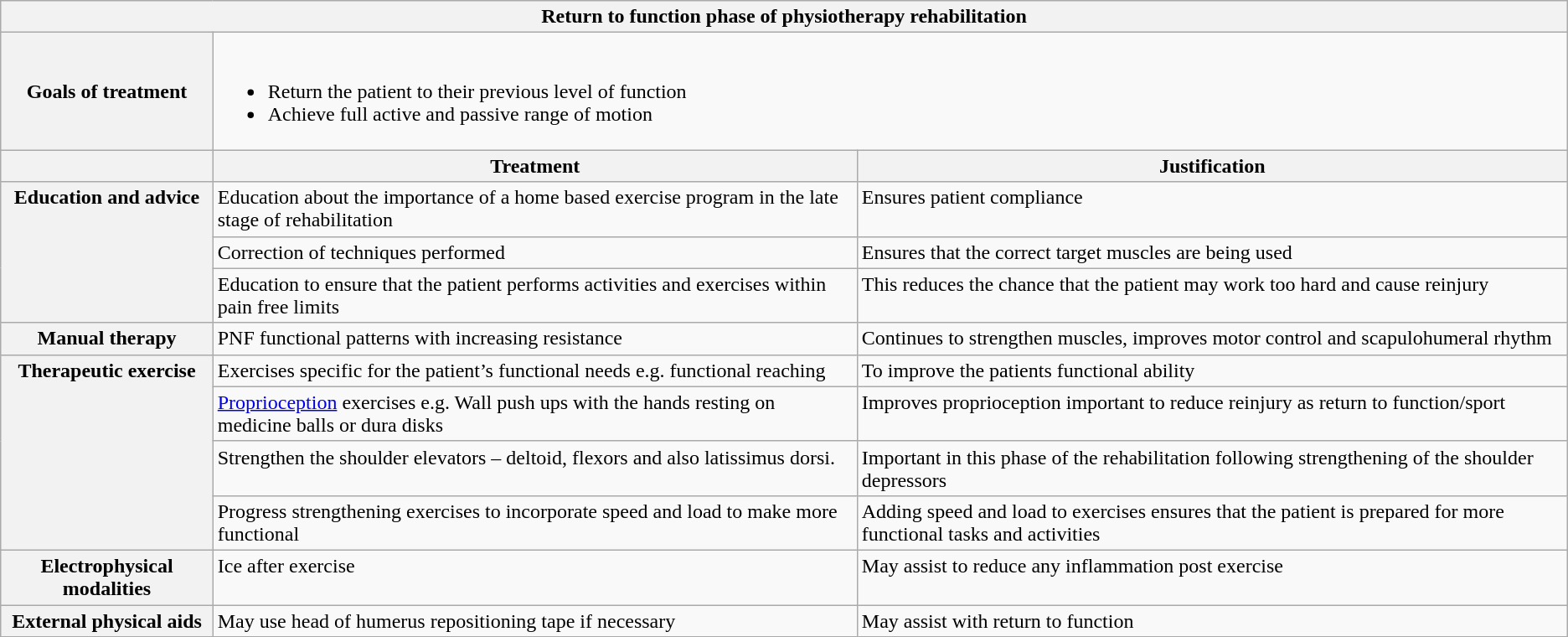<table class="wikitable">
<tr>
<th colspan=3>Return to function phase of physiotherapy rehabilitation</th>
</tr>
<tr>
<th>Goals of treatment</th>
<td colspan=2 valign="top"><br><ul><li>Return the patient to their previous level of function</li><li>Achieve full active and passive range of motion</li></ul></td>
</tr>
<tr>
<th></th>
<th>Treatment</th>
<th>Justification</th>
</tr>
<tr>
<th rowspan=3 valign="top">Education and advice</th>
<td valign="top">Education about the importance of a home based exercise program in the late stage of rehabilitation</td>
<td valign="top">Ensures patient compliance</td>
</tr>
<tr>
<td valign="top">Correction of techniques performed</td>
<td valign="top">Ensures that the correct target muscles are being used</td>
</tr>
<tr>
<td valign="top">Education to ensure that the patient performs activities and exercises within pain free limits</td>
<td valign="top">This reduces the chance that the patient may work too hard and cause reinjury</td>
</tr>
<tr>
<th>Manual therapy</th>
<td valign="top">PNF functional patterns with increasing resistance</td>
<td valign="top">Continues to strengthen muscles, improves motor control and scapulohumeral rhythm</td>
</tr>
<tr>
<th rowspan=4 valign="top">Therapeutic exercise</th>
<td valign="top">Exercises specific for the patient’s functional needs e.g. functional reaching</td>
<td valign="top">To improve the patients functional ability</td>
</tr>
<tr>
<td valign="top"><a href='#'>Proprioception</a> exercises e.g. Wall push ups with the hands resting on medicine balls or dura disks</td>
<td valign="top">Improves proprioception important to reduce reinjury as return to function/sport</td>
</tr>
<tr>
<td valign="top">Strengthen the shoulder elevators – deltoid, flexors and also latissimus dorsi.</td>
<td valign="top">Important in this phase of the rehabilitation following strengthening of the shoulder depressors</td>
</tr>
<tr>
<td valign="top">Progress strengthening exercises to incorporate speed and load to make more functional</td>
<td valign="top">Adding speed and load to exercises ensures that the patient is prepared for more functional tasks and activities</td>
</tr>
<tr>
<th>Electrophysical modalities</th>
<td valign="top">Ice after exercise</td>
<td valign="top">May assist to reduce any inflammation post exercise</td>
</tr>
<tr>
<th>External physical aids</th>
<td valign="top">May use head of humerus repositioning tape if necessary</td>
<td valign="top">May assist with return to function</td>
</tr>
</table>
